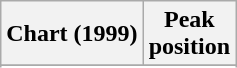<table class="wikitable sortable plainrowheaders" style="text-align:center">
<tr>
<th scope="col">Chart (1999)</th>
<th scope="col">Peak<br>position</th>
</tr>
<tr>
</tr>
<tr>
</tr>
<tr>
</tr>
<tr>
</tr>
<tr>
</tr>
<tr>
</tr>
</table>
